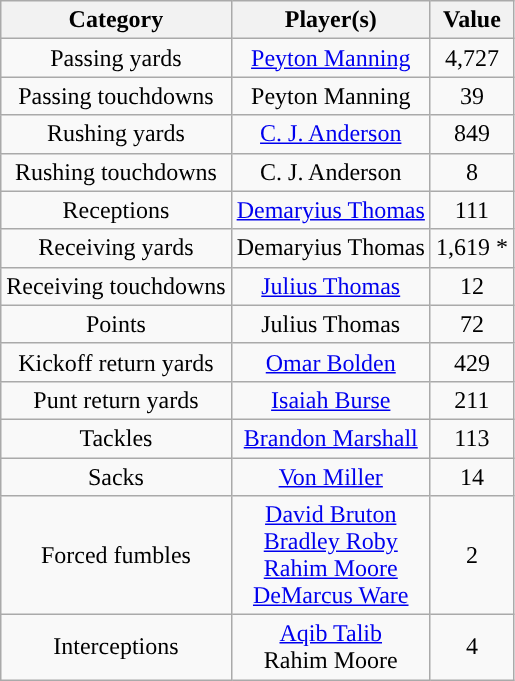<table class="wikitable" style="text-align:center">
<tr>
<th>Category</th>
<th>Player(s)</th>
<th>Value</th>
</tr>
<tr>
<td>Passing yards</td>
<td><a href='#'>Peyton Manning</a></td>
<td>4,727</td>
</tr>
<tr>
<td>Passing touchdowns</td>
<td>Peyton Manning</td>
<td>39</td>
</tr>
<tr>
<td>Rushing yards</td>
<td><a href='#'>C. J. Anderson</a></td>
<td>849</td>
</tr>
<tr>
<td>Rushing touchdowns</td>
<td>C. J. Anderson</td>
<td>8</td>
</tr>
<tr>
<td>Receptions</td>
<td><a href='#'>Demaryius Thomas</a></td>
<td>111</td>
</tr>
<tr>
<td>Receiving yards</td>
<td>Demaryius Thomas</td>
<td>1,619 *</td>
</tr>
<tr>
<td>Receiving touchdowns</td>
<td><a href='#'>Julius Thomas</a></td>
<td>12</td>
</tr>
<tr>
<td>Points</td>
<td>Julius Thomas</td>
<td>72</td>
</tr>
<tr>
<td>Kickoff return yards</td>
<td><a href='#'>Omar Bolden</a></td>
<td>429</td>
</tr>
<tr>
<td>Punt return yards</td>
<td><a href='#'>Isaiah Burse</a></td>
<td>211</td>
</tr>
<tr>
<td>Tackles</td>
<td><a href='#'>Brandon Marshall</a></td>
<td>113</td>
</tr>
<tr>
<td>Sacks</td>
<td><a href='#'>Von Miller</a></td>
<td>14</td>
</tr>
<tr>
<td>Forced fumbles</td>
<td><a href='#'>David Bruton</a><br><a href='#'>Bradley Roby</a><br><a href='#'>Rahim Moore</a><br><a href='#'>DeMarcus Ware</a></td>
<td>2</td>
</tr>
<tr>
<td>Interceptions</td>
<td><a href='#'>Aqib Talib</a><br>Rahim Moore</td>
<td>4</td>
</tr>
</table>
